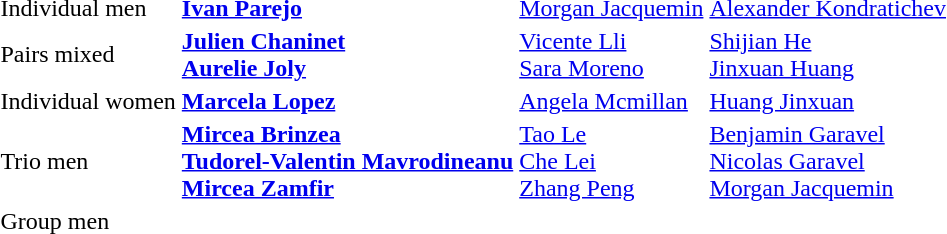<table>
<tr>
<td>Individual men <br></td>
<td> <strong><a href='#'>Ivan Parejo</a></strong></td>
<td> <a href='#'>Morgan Jacquemin</a></td>
<td> <a href='#'>Alexander Kondratichev</a></td>
</tr>
<tr>
<td>Pairs mixed <br></td>
<td> <strong><a href='#'>Julien Chaninet</a></strong> <br><strong><a href='#'>Aurelie Joly</a></strong></td>
<td> <a href='#'>Vicente Lli</a> <br><a href='#'>Sara Moreno</a></td>
<td> <a href='#'>Shijian He</a> <br><a href='#'>Jinxuan Huang</a></td>
</tr>
<tr>
<td>Individual women <br></td>
<td> <strong><a href='#'>Marcela Lopez</a></strong></td>
<td> <a href='#'>Angela Mcmillan</a></td>
<td> <a href='#'>Huang Jinxuan</a></td>
</tr>
<tr>
<td>Trio men <br></td>
<td> <strong><a href='#'>Mircea Brinzea</a></strong> <br><strong><a href='#'>Tudorel-Valentin Mavrodineanu</a></strong> <br><strong><a href='#'>Mircea Zamfir</a></strong></td>
<td> <a href='#'>Tao Le</a> <br><a href='#'>Che Lei</a> <br><a href='#'>Zhang Peng</a></td>
<td> <a href='#'>Benjamin Garavel</a> <br><a href='#'>Nicolas Garavel</a> <br><a href='#'>Morgan Jacquemin</a></td>
</tr>
<tr>
<td>Group men <br></td>
<td><strong></strong></td>
<td></td>
<td></td>
</tr>
</table>
